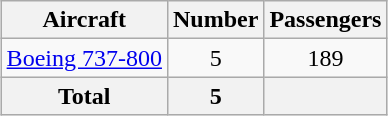<table class="wikitable" style="margin:1em auto; border-collapse:collapse;text-align:center">
<tr>
<th>Aircraft</th>
<th>Number</th>
<th>Passengers</th>
</tr>
<tr>
<td><a href='#'>Boeing 737-800</a></td>
<td>5</td>
<td>189</td>
</tr>
<tr>
<th>Total</th>
<th>5</th>
<th></th>
</tr>
</table>
